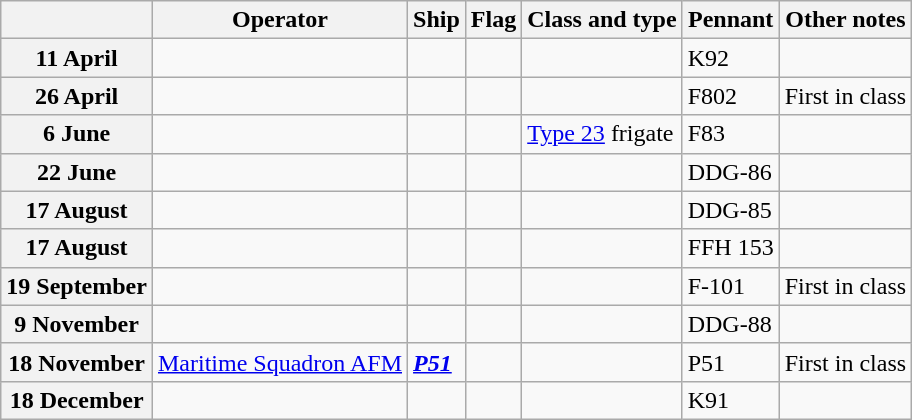<table Class="wikitable">
<tr>
<th></th>
<th>Operator</th>
<th>Ship</th>
<th>Flag</th>
<th>Class and type</th>
<th>Pennant</th>
<th>Other notes</th>
</tr>
<tr ---->
<th>11 April</th>
<td></td>
<td><strong></strong></td>
<td></td>
<td></td>
<td>K92</td>
<td></td>
</tr>
<tr ---->
<th>26 April</th>
<td></td>
<td><strong></strong></td>
<td></td>
<td></td>
<td>F802</td>
<td>First in class</td>
</tr>
<tr ---->
<th>6 June</th>
<td></td>
<td><strong></strong></td>
<td></td>
<td><a href='#'>Type 23</a> frigate</td>
<td>F83</td>
<td></td>
</tr>
<tr ---->
<th>22 June</th>
<td></td>
<td><strong></strong></td>
<td></td>
<td></td>
<td>DDG-86</td>
<td></td>
</tr>
<tr ---->
<th>17 August</th>
<td></td>
<td><strong></strong></td>
<td></td>
<td></td>
<td>DDG-85</td>
<td></td>
</tr>
<tr ---->
<th>17 August</th>
<td></td>
<td><strong></strong></td>
<td></td>
<td></td>
<td>FFH 153</td>
<td></td>
</tr>
<tr ---->
<th>19 September</th>
<td></td>
<td><strong></strong></td>
<td></td>
<td></td>
<td>F-101</td>
<td>First in class</td>
</tr>
<tr ---->
<th>9 November</th>
<td></td>
<td><strong></strong></td>
<td></td>
<td></td>
<td>DDG-88</td>
<td></td>
</tr>
<tr ---->
<th>18 November</th>
<td> <a href='#'>Maritime Squadron AFM</a></td>
<td><strong><a href='#'><em>P51</em></a></strong></td>
<td></td>
<td></td>
<td>P51</td>
<td>First in class</td>
</tr>
<tr ---->
<th>18 December</th>
<td></td>
<td><strong></strong></td>
<td></td>
<td></td>
<td>K91</td>
<td></td>
</tr>
</table>
